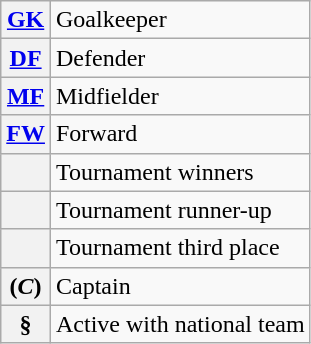<table class="wikitable">
<tr>
<th><a href='#'>GK</a></th>
<td>Goalkeeper</td>
</tr>
<tr>
<th><a href='#'>DF</a></th>
<td>Defender</td>
</tr>
<tr>
<th><a href='#'>MF</a></th>
<td>Midfielder</td>
</tr>
<tr>
<th><a href='#'>FW</a></th>
<td>Forward</td>
</tr>
<tr>
<th></th>
<td>Tournament winners</td>
</tr>
<tr>
<th></th>
<td>Tournament runner-up</td>
</tr>
<tr>
<th></th>
<td>Tournament third place</td>
</tr>
<tr>
<th>(<strong><em>C</em></strong>)</th>
<td>Captain</td>
</tr>
<tr>
<th><strong>§</strong></th>
<td>Active with national team</td>
</tr>
</table>
